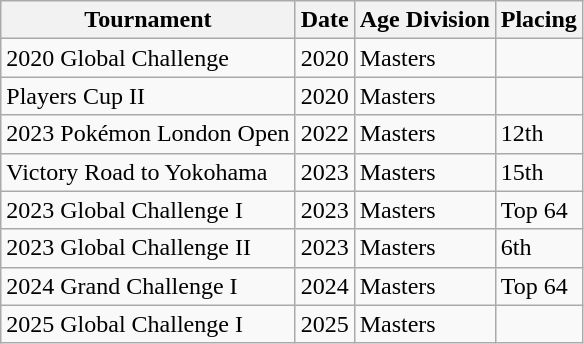<table class="wikitable defaultcenter">
<tr>
<th>Tournament</th>
<th>Date</th>
<th>Age Division</th>
<th>Placing</th>
</tr>
<tr>
<td>2020 Global Challenge</td>
<td>2020</td>
<td>Masters</td>
<td></td>
</tr>
<tr>
<td>Players Cup II </td>
<td>2020</td>
<td>Masters</td>
<td></td>
</tr>
<tr>
<td>2023 Pokémon London Open</td>
<td>2022</td>
<td>Masters</td>
<td>12th</td>
</tr>
<tr>
<td>Victory Road to Yokohama</td>
<td>2023</td>
<td>Masters</td>
<td>15th</td>
</tr>
<tr>
<td>2023 Global Challenge I</td>
<td>2023</td>
<td>Masters</td>
<td>Top 64</td>
</tr>
<tr>
<td>2023 Global Challenge II</td>
<td>2023</td>
<td>Masters</td>
<td>6th</td>
</tr>
<tr>
<td>2024 Grand Challenge I</td>
<td>2024</td>
<td>Masters</td>
<td>Top 64</td>
</tr>
<tr>
<td>2025 Global Challenge I</td>
<td>2025</td>
<td>Masters</td>
<td></td>
</tr>
</table>
